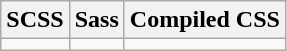<table class="wikitable">
<tr>
<th>SCSS</th>
<th>Sass</th>
<th>Compiled CSS</th>
</tr>
<tr>
<td style="vertical-align: top;"></td>
<td style="vertical-align: top;"></td>
<td></td>
</tr>
</table>
